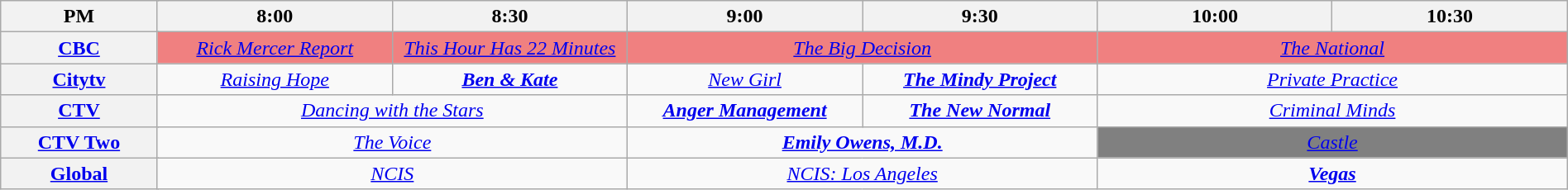<table class="wikitable" style="width:100%;margin-right:0;text-align:center">
<tr>
<th colspan="2" style="width:10%;">PM</th>
<th style="width:15%;">8:00</th>
<th style="width:15%;">8:30</th>
<th style="width:15%;">9:00</th>
<th style="width:15%;">9:30</th>
<th style="width:15%;">10:00</th>
<th style="width:15%;">10:30</th>
</tr>
<tr>
<th colspan="2"><a href='#'>CBC</a></th>
<td style="background:#f08080;"><em><a href='#'>Rick Mercer Report</a></em></td>
<td style="background:#f08080;"><em><a href='#'>This Hour Has 22 Minutes</a></em></td>
<td colspan="2" style="background:#f08080;"><em><a href='#'>The Big Decision</a></em></td>
<td colspan="2" style="background:#f08080;"><em><a href='#'>The National</a></em></td>
</tr>
<tr>
<th colspan="2"><a href='#'>Citytv</a></th>
<td><em><a href='#'>Raising Hope</a></em></td>
<td><strong><em><a href='#'>Ben & Kate</a></em></strong></td>
<td><em><a href='#'>New Girl</a></em></td>
<td><strong><em><a href='#'>The Mindy Project</a></em></strong></td>
<td colspan="2"><em><a href='#'>Private Practice</a></em></td>
</tr>
<tr>
<th colspan="2"><a href='#'>CTV</a></th>
<td colspan="2"><em><a href='#'>Dancing with the Stars</a></em></td>
<td><strong><em><a href='#'>Anger Management</a></em></strong></td>
<td><strong><em><a href='#'>The New Normal</a></em></strong></td>
<td colspan="2"><em><a href='#'>Criminal Minds</a></em></td>
</tr>
<tr>
<th colspan="2"><a href='#'>CTV Two</a></th>
<td colspan="2"><em><a href='#'>The Voice</a></em></td>
<td colspan="2"><strong><em><a href='#'>Emily Owens, M.D.</a></em></strong></td>
<td colspan="2" bgcolor="gray"><em><a href='#'>Castle</a></em></td>
</tr>
<tr>
<th colspan="2"><a href='#'>Global</a></th>
<td colspan="2"><em><a href='#'>NCIS</a></em></td>
<td colspan="2"><em><a href='#'>NCIS: Los Angeles</a></em></td>
<td colspan="2"><strong><em><a href='#'>Vegas</a></em></strong></td>
</tr>
</table>
